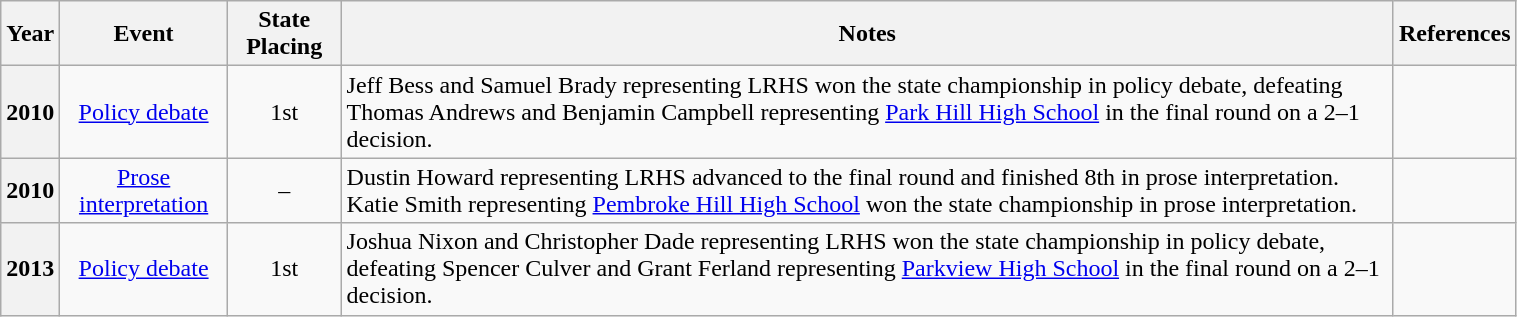<table class="wikitable sortable mw-collapsible mw-collapsed" style="text-align: center; width: 80%;">
<tr>
<th scope=col>Year</th>
<th scope=col>Event</th>
<th scope=col>State Placing</th>
<th scope=col class=unsortable>Notes</th>
<th scope=col class=unsortable>References</th>
</tr>
<tr>
<th scope=row>2010</th>
<td><a href='#'>Policy debate</a></td>
<td>1st</td>
<td align=left>Jeff Bess and Samuel Brady representing LRHS won the state championship in policy debate, defeating Thomas Andrews and Benjamin Campbell representing <a href='#'>Park Hill High School</a> in the final round on a 2–1 decision.</td>
<td></td>
</tr>
<tr>
<th scope=row>2010</th>
<td><a href='#'>Prose interpretation</a></td>
<td>–</td>
<td align=left>Dustin Howard representing LRHS advanced to the final round and finished 8th in prose interpretation. Katie Smith representing <a href='#'>Pembroke Hill High School</a> won the state championship in prose interpretation.</td>
<td></td>
</tr>
<tr>
<th scope=row>2013</th>
<td><a href='#'>Policy debate</a></td>
<td>1st</td>
<td align=left>Joshua Nixon and Christopher Dade representing LRHS won the state championship in policy debate, defeating Spencer Culver and Grant Ferland representing <a href='#'>Parkview High School</a> in the final round on a 2–1 decision.</td>
<td></td>
</tr>
</table>
